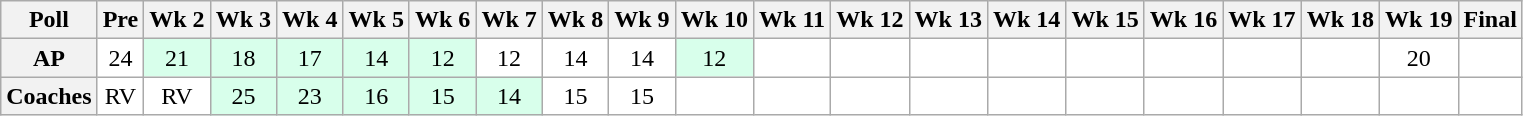<table class="wikitable" style="white-space:nowrap;">
<tr>
<th>Poll</th>
<th>Pre</th>
<th>Wk 2</th>
<th>Wk 3</th>
<th>Wk 4</th>
<th>Wk 5</th>
<th>Wk 6</th>
<th>Wk 7</th>
<th>Wk 8</th>
<th>Wk 9</th>
<th>Wk 10</th>
<th>Wk 11</th>
<th>Wk 12</th>
<th>Wk 13</th>
<th>Wk 14</th>
<th>Wk 15</th>
<th>Wk 16</th>
<th>Wk 17</th>
<th>Wk 18</th>
<th>Wk 19</th>
<th>Final</th>
</tr>
<tr style="text-align:center;">
<th>AP</th>
<td style="background:#FFF;">24</td>
<td style="background:#D8FFEB;">21</td>
<td style="background:#D8FFEB;">18</td>
<td style="background:#D8FFEB;">17</td>
<td style="background:#D8FFEB;">14</td>
<td style="background:#D8FFEB;">12</td>
<td style="background:#FFF;">12</td>
<td style="background:#FFF;">14</td>
<td style="background:#FFF;">14</td>
<td style="background:#D8FFEB;">12</td>
<td style="background:#FFF;"></td>
<td style="background:#FFF;"></td>
<td style="background:#FFF;"></td>
<td style="background:#FFF;"></td>
<td style="background:#FFF;"></td>
<td style="background:#FFF;"></td>
<td style="background:#FFF;"></td>
<td style="background:#FFF;"></td>
<td style="background:#FFF;">20</td>
<td style="background:#FFF;"></td>
</tr>
<tr style="text-align:center;">
<th>Coaches</th>
<td style="background:#FFF;">RV</td>
<td style="background:#FFF;">RV</td>
<td style="background:#D8FFEB;">25</td>
<td style="background:#D8FFEB;">23</td>
<td style="background:#D8FFEB;">16</td>
<td style="background:#D8FFEB;">15</td>
<td style="background:#D8FFEB;">14</td>
<td style="background:#FFF;">15</td>
<td style="background:#FFF;">15</td>
<td style="background:#FFF;"></td>
<td style="background:#FFF;"></td>
<td style="background:#FFF;"></td>
<td style="background:#FFF;"></td>
<td style="background:#FFF;"></td>
<td style="background:#FFF;"></td>
<td style="background:#FFF;"></td>
<td style="background:#FFF;"></td>
<td style="background:#FFF;"></td>
<td style="background:#FFF;"></td>
<td style="background:#FFF;"></td>
</tr>
</table>
